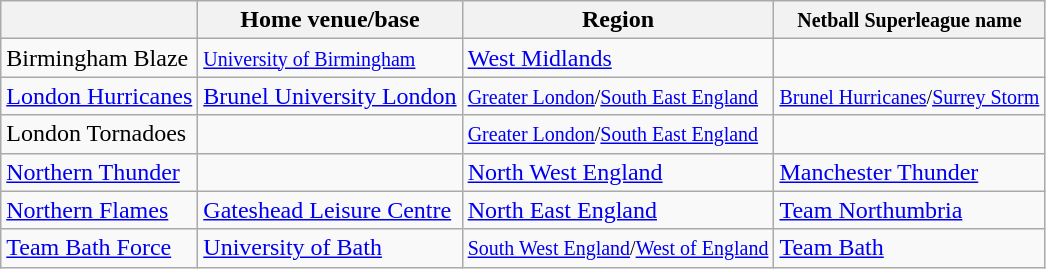<table class="wikitable collapsible">
<tr>
<th></th>
<th>Home venue/base</th>
<th>Region</th>
<th><small>Netball Superleague name</small></th>
</tr>
<tr>
<td>Birmingham Blaze</td>
<td><small><a href='#'>University of Birmingham</a></small></td>
<td><a href='#'>West Midlands</a></td>
<td></td>
</tr>
<tr>
<td><a href='#'>London Hurricanes</a></td>
<td><a href='#'>Brunel University London</a></td>
<td><small><a href='#'>Greater London</a>/<a href='#'>South East England</a></small></td>
<td><small><a href='#'>Brunel Hurricanes</a>/<a href='#'>Surrey Storm</a></small></td>
</tr>
<tr>
<td>London Tornadoes</td>
<td></td>
<td><small><a href='#'>Greater London</a>/<a href='#'>South East England</a></small></td>
<td></td>
</tr>
<tr>
<td><a href='#'>Northern Thunder</a></td>
<td></td>
<td><a href='#'>North West England</a></td>
<td><a href='#'>Manchester Thunder</a></td>
</tr>
<tr>
<td><a href='#'>Northern Flames</a></td>
<td><a href='#'>Gateshead Leisure Centre</a></td>
<td><a href='#'>North East England</a></td>
<td><a href='#'>Team Northumbria</a></td>
</tr>
<tr>
<td><a href='#'>Team Bath Force</a></td>
<td><a href='#'>University of Bath</a></td>
<td><small><a href='#'>South West England</a>/<a href='#'>West of England</a></small></td>
<td><a href='#'>Team Bath</a></td>
</tr>
</table>
